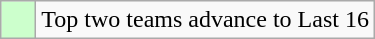<table class="wikitable">
<tr>
<td style="background: #ccffcc;">    </td>
<td>Top two teams advance to Last 16</td>
</tr>
</table>
